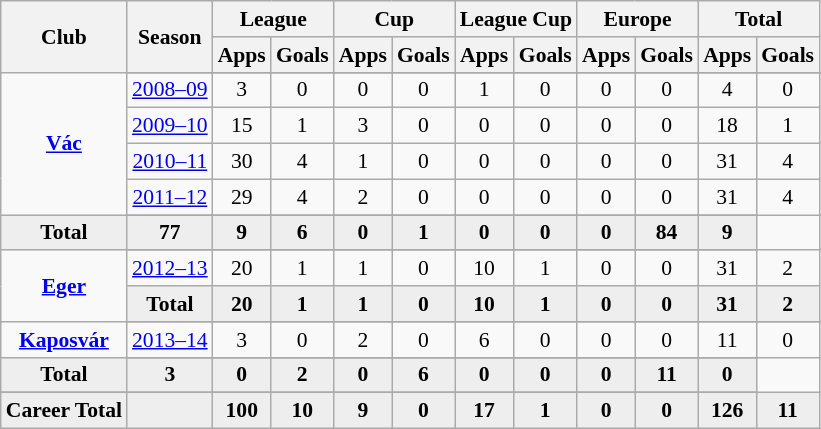<table class="wikitable" style="font-size:90%; text-align: center;">
<tr>
<th rowspan="2">Club</th>
<th rowspan="2">Season</th>
<th colspan="2">League</th>
<th colspan="2">Cup</th>
<th colspan="2">League Cup</th>
<th colspan="2">Europe</th>
<th colspan="2">Total</th>
</tr>
<tr>
<th>Apps</th>
<th>Goals</th>
<th>Apps</th>
<th>Goals</th>
<th>Apps</th>
<th>Goals</th>
<th>Apps</th>
<th>Goals</th>
<th>Apps</th>
<th>Goals</th>
</tr>
<tr ||-||-||-|->
<td rowspan="6" valign="center"><strong><a href='#'>Vác</a></strong></td>
</tr>
<tr>
<td><a href='#'>2008–09</a></td>
<td>3</td>
<td>0</td>
<td>0</td>
<td>0</td>
<td>1</td>
<td>0</td>
<td>0</td>
<td>0</td>
<td>4</td>
<td>0</td>
</tr>
<tr>
<td><a href='#'>2009–10</a></td>
<td>15</td>
<td>1</td>
<td>3</td>
<td>0</td>
<td>0</td>
<td>0</td>
<td>0</td>
<td>0</td>
<td>18</td>
<td>1</td>
</tr>
<tr>
<td><a href='#'>2010–11</a></td>
<td>30</td>
<td>4</td>
<td>1</td>
<td>0</td>
<td>0</td>
<td>0</td>
<td>0</td>
<td>0</td>
<td>31</td>
<td>4</td>
</tr>
<tr>
<td><a href='#'>2011–12</a></td>
<td>29</td>
<td>4</td>
<td>2</td>
<td>0</td>
<td>0</td>
<td>0</td>
<td>0</td>
<td>0</td>
<td>31</td>
<td>4</td>
</tr>
<tr>
</tr>
<tr style="font-weight:bold; background-color:#eeeeee;">
<td>Total</td>
<td>77</td>
<td>9</td>
<td>6</td>
<td>0</td>
<td>1</td>
<td>0</td>
<td>0</td>
<td>0</td>
<td>84</td>
<td>9</td>
</tr>
<tr>
<td rowspan="3" valign="center"><strong><a href='#'>Eger</a></strong></td>
</tr>
<tr>
<td><a href='#'>2012–13</a></td>
<td>20</td>
<td>1</td>
<td>1</td>
<td>0</td>
<td>10</td>
<td>1</td>
<td>0</td>
<td>0</td>
<td>31</td>
<td>2</td>
</tr>
<tr style="font-weight:bold; background-color:#eeeeee;">
<td>Total</td>
<td>20</td>
<td>1</td>
<td>1</td>
<td>0</td>
<td>10</td>
<td>1</td>
<td>0</td>
<td>0</td>
<td>31</td>
<td>2</td>
</tr>
<tr>
<td rowspan="3" valign="center"><strong><a href='#'>Kaposvár</a></strong></td>
</tr>
<tr>
<td><a href='#'>2013–14</a></td>
<td>3</td>
<td>0</td>
<td>2</td>
<td>0</td>
<td>6</td>
<td>0</td>
<td>0</td>
<td>0</td>
<td>11</td>
<td>0</td>
</tr>
<tr>
</tr>
<tr style="font-weight:bold; background-color:#eeeeee;">
<td>Total</td>
<td>3</td>
<td>0</td>
<td>2</td>
<td>0</td>
<td>6</td>
<td>0</td>
<td>0</td>
<td>0</td>
<td>11</td>
<td>0</td>
</tr>
<tr>
</tr>
<tr style="font-weight:bold; background-color:#eeeeee;">
<td rowspan="2" valign="top"><strong>Career Total</strong></td>
<td></td>
<td><strong>100</strong></td>
<td><strong>10</strong></td>
<td><strong>9</strong></td>
<td><strong>0</strong></td>
<td><strong>17</strong></td>
<td><strong>1</strong></td>
<td><strong>0</strong></td>
<td><strong>0</strong></td>
<td><strong>126</strong></td>
<td><strong>11</strong></td>
</tr>
</table>
